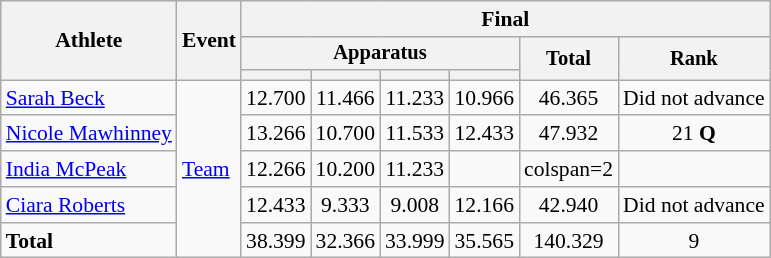<table class="wikitable" style="font-size:90%">
<tr>
<th rowspan=3>Athlete</th>
<th rowspan=3>Event</th>
<th colspan=6>Final</th>
</tr>
<tr style="font-size:95%">
<th colspan=4>Apparatus</th>
<th rowspan=2>Total</th>
<th rowspan=2>Rank</th>
</tr>
<tr style="font-size:95%">
<th></th>
<th></th>
<th></th>
<th></th>
</tr>
<tr align=center>
<td align=left><a href='#'>Sarah Beck</a></td>
<td align=left rowspan=5><a href='#'>Team</a></td>
<td>12.700</td>
<td>11.466</td>
<td>11.233</td>
<td>10.966</td>
<td>46.365</td>
<td>Did not advance</td>
</tr>
<tr align=center>
<td align=left><a href='#'>Nicole Mawhinney</a></td>
<td>13.266</td>
<td>10.700</td>
<td>11.533</td>
<td>12.433</td>
<td>47.932</td>
<td>21 <strong>Q</strong></td>
</tr>
<tr align=center>
<td align=left><a href='#'>India McPeak</a></td>
<td>12.266</td>
<td>10.200</td>
<td>11.233</td>
<td></td>
<td>colspan=2 </td>
</tr>
<tr align=center>
<td align=left><a href='#'>Ciara Roberts</a></td>
<td>12.433</td>
<td>9.333</td>
<td>9.008</td>
<td>12.166</td>
<td>42.940</td>
<td>Did not advance</td>
</tr>
<tr align=center>
<td align=left><strong>Total</strong></td>
<td>38.399</td>
<td>32.366</td>
<td>33.999</td>
<td>35.565</td>
<td>140.329</td>
<td>9</td>
</tr>
</table>
